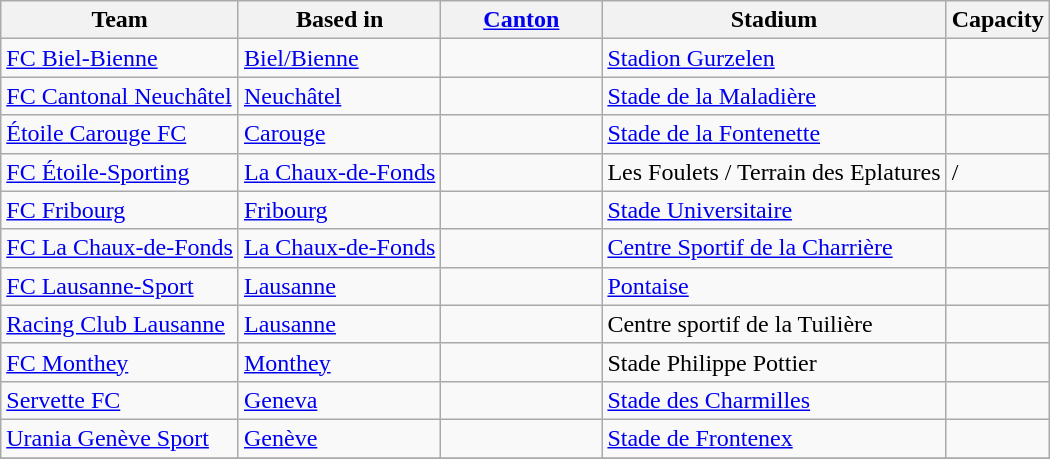<table class="wikitable sortable" style="text-align: left;">
<tr>
<th>Team</th>
<th>Based in</th>
<th width="100"><a href='#'>Canton</a></th>
<th>Stadium</th>
<th>Capacity</th>
</tr>
<tr>
<td><a href='#'>FC Biel-Bienne</a></td>
<td><a href='#'>Biel/Bienne</a></td>
<td></td>
<td><a href='#'>Stadion Gurzelen</a></td>
<td></td>
</tr>
<tr>
<td><a href='#'>FC Cantonal Neuchâtel</a></td>
<td><a href='#'>Neuchâtel</a></td>
<td></td>
<td><a href='#'>Stade de la Maladière</a></td>
<td></td>
</tr>
<tr>
<td><a href='#'>Étoile Carouge FC</a></td>
<td><a href='#'>Carouge</a></td>
<td></td>
<td><a href='#'>Stade de la Fontenette</a></td>
<td></td>
</tr>
<tr>
<td><a href='#'>FC Étoile-Sporting</a></td>
<td><a href='#'>La Chaux-de-Fonds</a></td>
<td></td>
<td>Les Foulets / Terrain des Eplatures</td>
<td> / </td>
</tr>
<tr>
<td><a href='#'>FC Fribourg</a></td>
<td><a href='#'>Fribourg</a></td>
<td></td>
<td><a href='#'>Stade Universitaire</a></td>
<td></td>
</tr>
<tr>
<td><a href='#'>FC La Chaux-de-Fonds</a></td>
<td><a href='#'>La Chaux-de-Fonds</a></td>
<td></td>
<td><a href='#'>Centre Sportif de la Charrière</a></td>
<td></td>
</tr>
<tr>
<td><a href='#'>FC Lausanne-Sport</a></td>
<td><a href='#'>Lausanne</a></td>
<td></td>
<td><a href='#'>Pontaise</a></td>
<td></td>
</tr>
<tr>
<td><a href='#'>Racing Club Lausanne</a></td>
<td><a href='#'>Lausanne</a></td>
<td></td>
<td>Centre sportif de la Tuilière</td>
<td></td>
</tr>
<tr>
<td><a href='#'>FC Monthey</a></td>
<td><a href='#'>Monthey</a></td>
<td></td>
<td>Stade Philippe Pottier</td>
<td></td>
</tr>
<tr>
<td><a href='#'>Servette FC</a></td>
<td><a href='#'>Geneva</a></td>
<td></td>
<td><a href='#'>Stade des Charmilles</a></td>
<td></td>
</tr>
<tr>
<td><a href='#'>Urania Genève Sport</a></td>
<td><a href='#'>Genève</a></td>
<td></td>
<td><a href='#'>Stade de Frontenex</a></td>
<td></td>
</tr>
<tr>
</tr>
</table>
